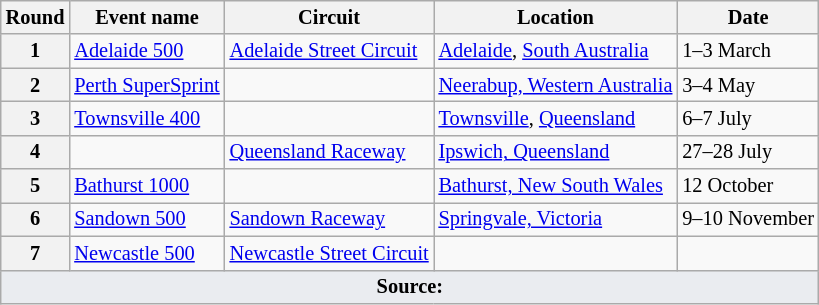<table class="wikitable" style="font-size: 85%">
<tr>
<th>Round</th>
<th>Event name</th>
<th>Circuit</th>
<th>Location</th>
<th>Date</th>
</tr>
<tr>
<th>1</th>
<td><a href='#'>Adelaide 500</a></td>
<td> <a href='#'>Adelaide Street Circuit</a></td>
<td><a href='#'>Adelaide</a>, <a href='#'>South Australia</a></td>
<td>1–3 March</td>
</tr>
<tr>
<th>2</th>
<td><a href='#'>Perth SuperSprint</a></td>
<td></td>
<td><a href='#'>Neerabup, Western Australia</a></td>
<td>3–4 May</td>
</tr>
<tr>
<th>3</th>
<td><a href='#'>Townsville 400</a></td>
<td></td>
<td><a href='#'>Townsville</a>, <a href='#'>Queensland</a></td>
<td>6–7 July</td>
</tr>
<tr>
<th>4</th>
<td></td>
<td> <a href='#'>Queensland Raceway</a></td>
<td><a href='#'>Ipswich, Queensland</a></td>
<td>27–28 July</td>
</tr>
<tr>
<th>5</th>
<td><a href='#'>Bathurst 1000</a></td>
<td></td>
<td><a href='#'>Bathurst, New South Wales</a></td>
<td>12 October</td>
</tr>
<tr>
<th>6</th>
<td><a href='#'>Sandown 500</a></td>
<td> <a href='#'>Sandown Raceway</a></td>
<td><a href='#'>Springvale, Victoria</a></td>
<td>9–10 November</td>
</tr>
<tr>
<th>7</th>
<td><a href='#'>Newcastle 500</a></td>
<td> <a href='#'>Newcastle Street Circuit</a></td>
<td></td>
<td></td>
</tr>
<tr>
<td style="background:#eaecf0; text-align:center;" colspan=5><strong>Source:</strong></td>
</tr>
</table>
